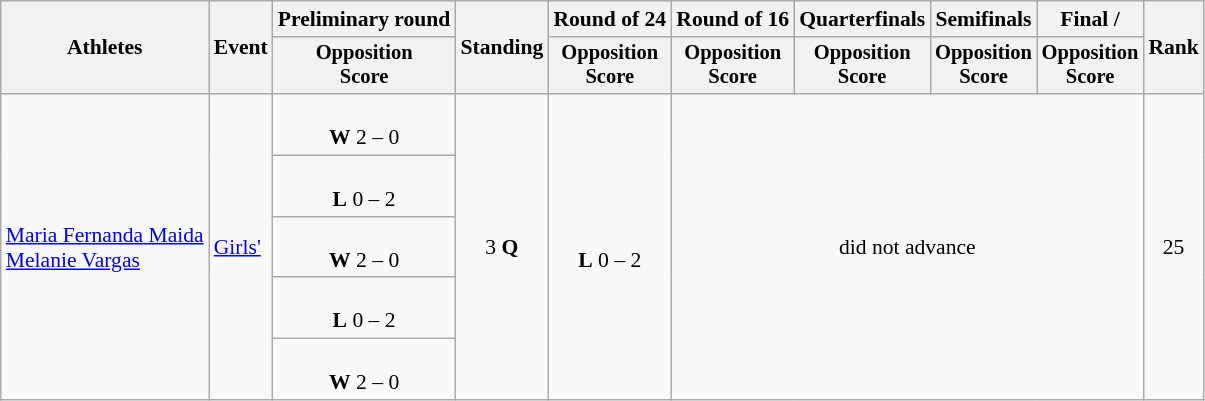<table class=wikitable style="font-size:90%">
<tr>
<th rowspan="2">Athletes</th>
<th rowspan="2">Event</th>
<th>Preliminary round</th>
<th rowspan="2">Standing</th>
<th>Round of 24</th>
<th>Round of 16</th>
<th>Quarterfinals</th>
<th>Semifinals</th>
<th>Final / </th>
<th rowspan=2>Rank</th>
</tr>
<tr style="font-size:95%">
<th>Opposition<br>Score</th>
<th>Opposition<br>Score</th>
<th>Opposition<br>Score</th>
<th>Opposition<br>Score</th>
<th>Opposition<br>Score</th>
<th>Opposition<br>Score</th>
</tr>
<tr align=center>
<td align=left rowspan=5><a href='#'>Maria Fernanda Maida</a><br><a href='#'>Melanie Vargas</a></td>
<td align=left rowspan=5><a href='#'>Girls'</a></td>
<td><br><strong>W</strong> 2 – 0</td>
<td rowspan=5>3 <strong>Q</strong></td>
<td rowspan=5><br><strong>L</strong> 0 – 2</td>
<td rowspan=5 colspan=4>did not advance</td>
<td rowspan=5>25</td>
</tr>
<tr align=center>
<td><br><strong>L</strong> 0 – 2</td>
</tr>
<tr align=center>
<td><br><strong>W</strong> 2 – 0</td>
</tr>
<tr align=center>
<td><br><strong>L</strong> 0 – 2</td>
</tr>
<tr align=center>
<td><br><strong>W</strong> 2 – 0</td>
</tr>
</table>
